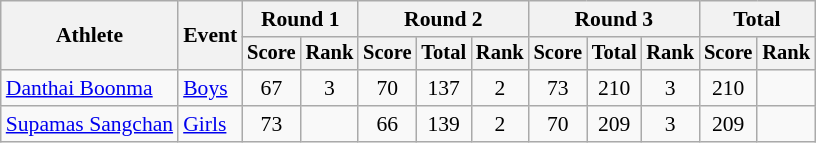<table class="wikitable" style="font-size:90%">
<tr>
<th rowspan="2">Athlete</th>
<th rowspan="2">Event</th>
<th colspan="2">Round 1</th>
<th colspan="3">Round 2</th>
<th colspan="3">Round 3</th>
<th colspan="2">Total</th>
</tr>
<tr style="font-size:95%">
<th>Score</th>
<th>Rank</th>
<th>Score</th>
<th>Total</th>
<th>Rank</th>
<th>Score</th>
<th>Total</th>
<th>Rank</th>
<th>Score</th>
<th>Rank</th>
</tr>
<tr align=center>
<td align=left><a href='#'>Danthai Boonma</a></td>
<td align=left><a href='#'>Boys</a></td>
<td>67</td>
<td>3</td>
<td>70</td>
<td>137</td>
<td>2</td>
<td>73</td>
<td>210</td>
<td>3</td>
<td>210</td>
<td></td>
</tr>
<tr align=center>
<td align=left><a href='#'>Supamas Sangchan</a></td>
<td align=left><a href='#'>Girls</a></td>
<td>73</td>
<td></td>
<td>66</td>
<td>139</td>
<td>2</td>
<td>70</td>
<td>209</td>
<td>3</td>
<td>209</td>
<td></td>
</tr>
</table>
